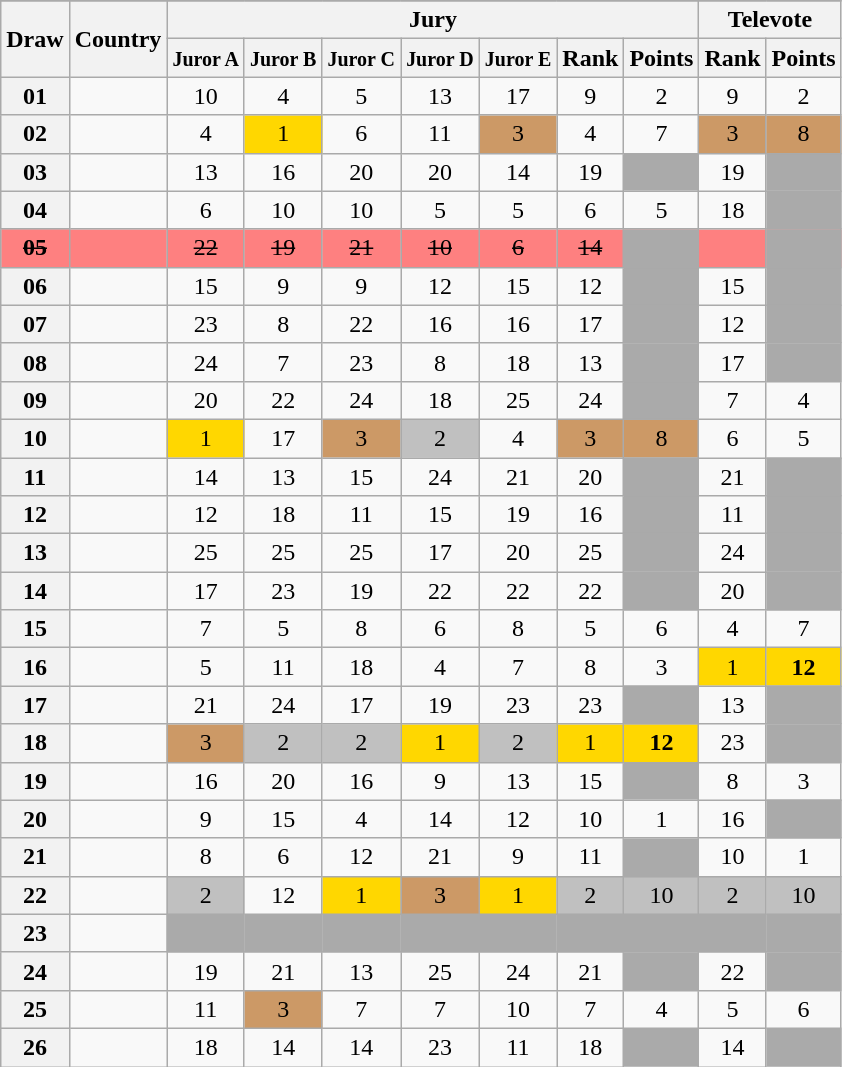<table class="sortable wikitable collapsible plainrowheaders" style="text-align:center;">
<tr>
</tr>
<tr>
<th scope="col" rowspan="2">Draw</th>
<th scope="col" rowspan="2">Country</th>
<th scope="col" colspan="7">Jury</th>
<th scope="col" colspan="2">Televote</th>
</tr>
<tr>
<th scope="col"><small>Juror A</small></th>
<th scope="col"><small>Juror B</small></th>
<th scope="col"><small>Juror C</small></th>
<th scope="col"><small>Juror D</small></th>
<th scope="col"><small>Juror E</small></th>
<th scope="col">Rank</th>
<th scope="col" class="unsortable">Points</th>
<th scope="col">Rank</th>
<th scope="col" class="unsortable">Points</th>
</tr>
<tr>
<th scope="row" style="text-align:center;">01</th>
<td style="text-align:left;"></td>
<td>10</td>
<td>4</td>
<td>5</td>
<td>13</td>
<td>17</td>
<td>9</td>
<td>2</td>
<td>9</td>
<td>2</td>
</tr>
<tr>
<th scope="row" style="text-align:center;">02</th>
<td style="text-align:left;"></td>
<td>4</td>
<td style="background:gold;">1</td>
<td>6</td>
<td>11</td>
<td style="background:#CC9966;">3</td>
<td>4</td>
<td>7</td>
<td style="background:#CC9966;">3</td>
<td style="background:#CC9966;">8</td>
</tr>
<tr>
<th scope="row" style="text-align:center;">03</th>
<td style="text-align:left;"></td>
<td>13</td>
<td>16</td>
<td>20</td>
<td>20</td>
<td>14</td>
<td>19</td>
<td style="background:#AAAAAA;"></td>
<td>19</td>
<td style="background:#AAAAAA;"></td>
</tr>
<tr>
<th scope="row" style="text-align:center;">04</th>
<td style="text-align:left;"></td>
<td>6</td>
<td>10</td>
<td>10</td>
<td>5</td>
<td>5</td>
<td>6</td>
<td>5</td>
<td>18</td>
<td style="background:#AAAAAA;"></td>
</tr>
<tr style="background:#FE8080">
<th scope="row" style="text-align:center; background:#FE8080"><s>05</s></th>
<td style="text-align:left;"><s></s> </td>
<td><s>22</s></td>
<td><s>19</s></td>
<td><s>21</s></td>
<td><s>10</s></td>
<td><s>6</s></td>
<td><s>14</s></td>
<td style="background:#AAAAAA;"></td>
<td></td>
<td style="background:#AAAAAA;"></td>
</tr>
<tr>
<th scope="row" style="text-align:center;">06</th>
<td style="text-align:left;"></td>
<td>15</td>
<td>9</td>
<td>9</td>
<td>12</td>
<td>15</td>
<td>12</td>
<td style="background:#AAAAAA;"></td>
<td>15</td>
<td style="background:#AAAAAA;"></td>
</tr>
<tr>
<th scope="row" style="text-align:center;">07</th>
<td style="text-align:left;"></td>
<td>23</td>
<td>8</td>
<td>22</td>
<td>16</td>
<td>16</td>
<td>17</td>
<td style="background:#AAAAAA;"></td>
<td>12</td>
<td style="background:#AAAAAA;"></td>
</tr>
<tr>
<th scope="row" style="text-align:center;">08</th>
<td style="text-align:left;"></td>
<td>24</td>
<td>7</td>
<td>23</td>
<td>8</td>
<td>18</td>
<td>13</td>
<td style="background:#AAAAAA;"></td>
<td>17</td>
<td style="background:#AAAAAA;"></td>
</tr>
<tr>
<th scope="row" style="text-align:center;">09</th>
<td style="text-align:left;"></td>
<td>20</td>
<td>22</td>
<td>24</td>
<td>18</td>
<td>25</td>
<td>24</td>
<td style="background:#AAAAAA;"></td>
<td>7</td>
<td>4</td>
</tr>
<tr>
<th scope="row" style="text-align:center;">10</th>
<td style="text-align:left;"></td>
<td style="background:gold;">1</td>
<td>17</td>
<td style="background:#CC9966;">3</td>
<td style="background:silver;">2</td>
<td>4</td>
<td style="background:#CC9966;">3</td>
<td style="background:#CC9966;">8</td>
<td>6</td>
<td>5</td>
</tr>
<tr>
<th scope="row" style="text-align:center;">11</th>
<td style="text-align:left;"></td>
<td>14</td>
<td>13</td>
<td>15</td>
<td>24</td>
<td>21</td>
<td>20</td>
<td style="background:#AAAAAA;"></td>
<td>21</td>
<td style="background:#AAAAAA;"></td>
</tr>
<tr>
<th scope="row" style="text-align:center;">12</th>
<td style="text-align:left;"></td>
<td>12</td>
<td>18</td>
<td>11</td>
<td>15</td>
<td>19</td>
<td>16</td>
<td style="background:#AAAAAA;"></td>
<td>11</td>
<td style="background:#AAAAAA;"></td>
</tr>
<tr>
<th scope="row" style="text-align:center;">13</th>
<td style="text-align:left;"></td>
<td>25</td>
<td>25</td>
<td>25</td>
<td>17</td>
<td>20</td>
<td>25</td>
<td style="background:#AAAAAA;"></td>
<td>24</td>
<td style="background:#AAAAAA;"></td>
</tr>
<tr>
<th scope="row" style="text-align:center;">14</th>
<td style="text-align:left;"></td>
<td>17</td>
<td>23</td>
<td>19</td>
<td>22</td>
<td>22</td>
<td>22</td>
<td style="background:#AAAAAA;"></td>
<td>20</td>
<td style="background:#AAAAAA;"></td>
</tr>
<tr>
<th scope="row" style="text-align:center;">15</th>
<td style="text-align:left;"></td>
<td>7</td>
<td>5</td>
<td>8</td>
<td>6</td>
<td>8</td>
<td>5</td>
<td>6</td>
<td>4</td>
<td>7</td>
</tr>
<tr>
<th scope="row" style="text-align:center;">16</th>
<td style="text-align:left;"></td>
<td>5</td>
<td>11</td>
<td>18</td>
<td>4</td>
<td>7</td>
<td>8</td>
<td>3</td>
<td style="background:gold;">1</td>
<td style="background:gold;"><strong>12</strong></td>
</tr>
<tr>
<th scope="row" style="text-align:center;">17</th>
<td style="text-align:left;"></td>
<td>21</td>
<td>24</td>
<td>17</td>
<td>19</td>
<td>23</td>
<td>23</td>
<td style="background:#AAAAAA;"></td>
<td>13</td>
<td style="background:#AAAAAA;"></td>
</tr>
<tr>
<th scope="row" style="text-align:center;">18</th>
<td style="text-align:left;"></td>
<td style="background:#CC9966;">3</td>
<td style="background:silver;">2</td>
<td style="background:silver;">2</td>
<td style="background:gold;">1</td>
<td style="background:silver;">2</td>
<td style="background:gold;">1</td>
<td style="background:gold;"><strong>12</strong></td>
<td>23</td>
<td style="background:#AAAAAA;"></td>
</tr>
<tr>
<th scope="row" style="text-align:center;">19</th>
<td style="text-align:left;"></td>
<td>16</td>
<td>20</td>
<td>16</td>
<td>9</td>
<td>13</td>
<td>15</td>
<td style="background:#AAAAAA;"></td>
<td>8</td>
<td>3</td>
</tr>
<tr>
<th scope="row" style="text-align:center;">20</th>
<td style="text-align:left;"></td>
<td>9</td>
<td>15</td>
<td>4</td>
<td>14</td>
<td>12</td>
<td>10</td>
<td>1</td>
<td>16</td>
<td style="background:#AAAAAA;"></td>
</tr>
<tr>
<th scope="row" style="text-align:center;">21</th>
<td style="text-align:left;"></td>
<td>8</td>
<td>6</td>
<td>12</td>
<td>21</td>
<td>9</td>
<td>11</td>
<td style="background:#AAAAAA;"></td>
<td>10</td>
<td>1</td>
</tr>
<tr>
<th scope="row" style="text-align:center;">22</th>
<td style="text-align:left;"></td>
<td style="background:silver;">2</td>
<td>12</td>
<td style="background:gold;">1</td>
<td style="background:#CC9966;">3</td>
<td style="background:gold;">1</td>
<td style="background:silver;">2</td>
<td style="background:silver;">10</td>
<td style="background:silver;">2</td>
<td style="background:silver;">10</td>
</tr>
<tr class="sortbottom">
<th scope="row" style="text-align:center;">23</th>
<td style="text-align:left;"></td>
<td style="background:#AAAAAA;"></td>
<td style="background:#AAAAAA;"></td>
<td style="background:#AAAAAA;"></td>
<td style="background:#AAAAAA;"></td>
<td style="background:#AAAAAA;"></td>
<td style="background:#AAAAAA;"></td>
<td style="background:#AAAAAA;"></td>
<td style="background:#AAAAAA;"></td>
<td style="background:#AAAAAA;"></td>
</tr>
<tr>
<th scope="row" style="text-align:center;">24</th>
<td style="text-align:left;"></td>
<td>19</td>
<td>21</td>
<td>13</td>
<td>25</td>
<td>24</td>
<td>21</td>
<td style="background:#AAAAAA;"></td>
<td>22</td>
<td style="background:#AAAAAA;"></td>
</tr>
<tr>
<th scope="row" style="text-align:center;">25</th>
<td style="text-align:left;"></td>
<td>11</td>
<td style="background:#CC9966;">3</td>
<td>7</td>
<td>7</td>
<td>10</td>
<td>7</td>
<td>4</td>
<td>5</td>
<td>6</td>
</tr>
<tr>
<th scope="row" style="text-align:center;">26</th>
<td style="text-align:left;"></td>
<td>18</td>
<td>14</td>
<td>14</td>
<td>23</td>
<td>11</td>
<td>18</td>
<td style="background:#AAAAAA;"></td>
<td>14</td>
<td style="background:#AAAAAA;"></td>
</tr>
</table>
